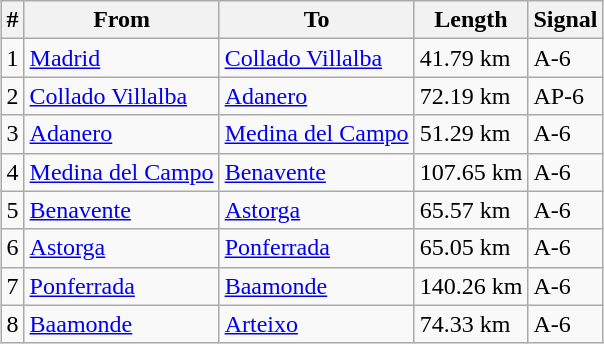<table class="wikitable" style="margin:1em auto;">
<tr>
<th>#</th>
<th>From</th>
<th>To</th>
<th>Length</th>
<th>Signal</th>
</tr>
<tr --->
<td>1</td>
<td><a href='#'>Madrid</a></td>
<td><a href='#'>Collado Villalba</a></td>
<td>41.79 km</td>
<td>A-6</td>
</tr>
<tr --->
<td>2</td>
<td><a href='#'>Collado Villalba</a></td>
<td><a href='#'>Adanero</a></td>
<td>72.19 km</td>
<td>AP-6</td>
</tr>
<tr --->
<td>3</td>
<td><a href='#'>Adanero</a></td>
<td><a href='#'>Medina del Campo</a></td>
<td>51.29 km</td>
<td>A-6</td>
</tr>
<tr --->
<td>4</td>
<td><a href='#'>Medina del Campo</a></td>
<td><a href='#'>Benavente</a></td>
<td>107.65 km</td>
<td>A-6</td>
</tr>
<tr --->
<td>5</td>
<td><a href='#'>Benavente</a></td>
<td><a href='#'>Astorga</a></td>
<td>65.57 km</td>
<td>A-6</td>
</tr>
<tr --->
<td>6</td>
<td><a href='#'>Astorga</a></td>
<td><a href='#'>Ponferrada</a></td>
<td>65.05 km</td>
<td>A-6</td>
</tr>
<tr --->
<td>7</td>
<td><a href='#'>Ponferrada</a></td>
<td><a href='#'>Baamonde</a></td>
<td>140.26 km</td>
<td>A-6</td>
</tr>
<tr --->
<td>8</td>
<td><a href='#'>Baamonde</a></td>
<td><a href='#'>Arteixo</a></td>
<td>74.33 km</td>
<td>A-6</td>
</tr>
</table>
